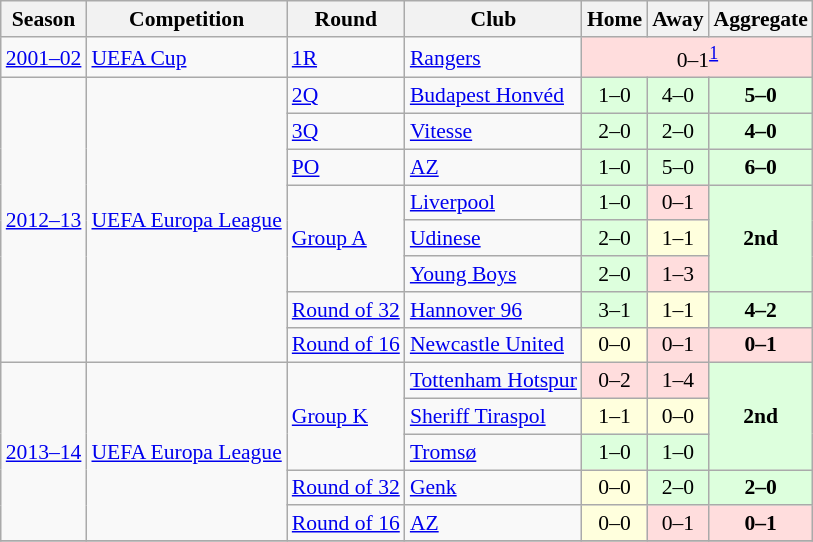<table class="wikitable mw-collapsible mw-collapsed" align=center cellspacing="0" cellpadding="3" style="border:1px solid #AAAAAA;font-size:90%">
<tr>
<th>Season</th>
<th>Competition</th>
<th>Round</th>
<th>Club</th>
<th>Home</th>
<th>Away</th>
<th>Aggregate</th>
</tr>
<tr>
<td rowspan="1"><a href='#'>2001–02</a></td>
<td rowspan="1"><a href='#'>UEFA Cup</a></td>
<td rowspan="1"><a href='#'>1R</a></td>
<td> <a href='#'>Rangers</a></td>
<td bgcolor="#ffdddd" colspan=3 style="text-align:center;">0–1<sup><a href='#'>1</a></sup></td>
</tr>
<tr>
<td rowspan="8"><a href='#'>2012–13</a></td>
<td rowspan="8"><a href='#'>UEFA Europa League</a></td>
<td rowspan="1"><a href='#'>2Q</a></td>
<td> <a href='#'>Budapest Honvéd</a></td>
<td bgcolor="#ddffdd" style="text-align:center;">1–0</td>
<td bgcolor="#ddffdd" style="text-align:center;">4–0</td>
<td bgcolor="#ddffdd" style="text-align:center;"><strong>5–0</strong></td>
</tr>
<tr>
<td rowspan="1"><a href='#'>3Q</a></td>
<td> <a href='#'>Vitesse</a></td>
<td bgcolor="#ddffdd" style="text-align:center;">2–0</td>
<td bgcolor="#ddffdd" style="text-align:center;">2–0</td>
<td bgcolor="#ddffdd" style="text-align:center;"><strong>4–0</strong></td>
</tr>
<tr>
<td rowspan="1"><a href='#'>PO</a></td>
<td> <a href='#'>AZ</a></td>
<td bgcolor="#ddffdd" style="text-align:center;">1–0</td>
<td bgcolor="#ddffdd" style="text-align:center;">5–0</td>
<td bgcolor="#ddffdd" style="text-align:center;"><strong>6–0</strong></td>
</tr>
<tr>
<td rowspan="3"><a href='#'>Group A</a></td>
<td> <a href='#'>Liverpool</a></td>
<td bgcolor="#ddffdd" style="text-align:center;">1–0</td>
<td bgcolor="#ffdddd" style="text-align:center;">0–1</td>
<td bgcolor="#ddffdd" rowspan=3 align="center"><strong>2nd</strong></td>
</tr>
<tr>
<td> <a href='#'>Udinese</a></td>
<td bgcolor="#ddffdd" style="text-align:center;">2–0</td>
<td bgcolor="#ffffdd" style="text-align:center;">1–1</td>
</tr>
<tr>
<td> <a href='#'>Young Boys</a></td>
<td bgcolor="#ddffdd" style="text-align:center;">2–0</td>
<td bgcolor="#ffdddd" style="text-align:center;">1–3</td>
</tr>
<tr>
<td rowspan="1"><a href='#'>Round of 32</a></td>
<td> <a href='#'>Hannover 96</a></td>
<td bgcolor="#ddffdd" style="text-align:center;">3–1</td>
<td bgcolor="#ffffdd" style="text-align:center;">1–1</td>
<td bgcolor="#ddffdd" style="text-align:center;"><strong>4–2</strong></td>
</tr>
<tr>
<td rowspan="1"><a href='#'>Round of 16</a></td>
<td> <a href='#'>Newcastle United</a></td>
<td bgcolor="#ffffdd" style="text-align:center;">0–0</td>
<td bgcolor="#ffdddd" style="text-align:center;">0–1</td>
<td bgcolor="#ffdddd" style="text-align:center;"><strong>0–1</strong></td>
</tr>
<tr>
<td rowspan="5"><a href='#'>2013–14</a></td>
<td rowspan="5"><a href='#'>UEFA Europa League</a></td>
<td rowspan="3"><a href='#'>Group K</a></td>
<td> <a href='#'>Tottenham Hotspur</a></td>
<td bgcolor="#ffdddd" style="text-align:center;">0–2</td>
<td bgcolor="#ffdddd" style="text-align:center;">1–4</td>
<td bgcolor="#ddffdd" rowspan=3 align="center"><strong>2nd</strong></td>
</tr>
<tr>
<td> <a href='#'>Sheriff Tiraspol</a></td>
<td bgcolor="#ffffdd" style="text-align:center;">1–1</td>
<td bgcolor="#ffffdd" style="text-align:center;">0–0</td>
</tr>
<tr>
<td> <a href='#'>Tromsø</a></td>
<td bgcolor="#ddffdd" style="text-align:center;">1–0</td>
<td bgcolor="#ddffdd" style="text-align:center;">1–0</td>
</tr>
<tr>
<td rowspan="1"><a href='#'>Round of 32</a></td>
<td> <a href='#'>Genk</a></td>
<td bgcolor="#ffffdd" style="text-align:center;">0–0</td>
<td bgcolor="#ddffdd" style="text-align:center;">2–0</td>
<td bgcolor="#ddffdd" style="text-align:center;"><strong>2–0</strong></td>
</tr>
<tr>
<td rowspan="1"><a href='#'>Round of 16</a></td>
<td> <a href='#'>AZ</a></td>
<td bgcolor="#ffffdd" style="text-align:center;">0–0</td>
<td bgcolor="#ffdddd" style="text-align:center;">0–1</td>
<td bgcolor="#ffdddd" style="text-align:center;"><strong>0–1</strong></td>
</tr>
<tr>
</tr>
</table>
